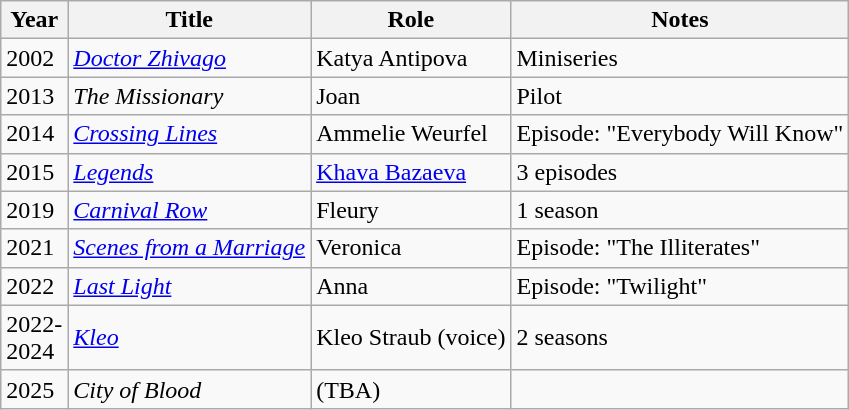<table class="wikitable sortable">
<tr>
<th>Year</th>
<th>Title</th>
<th>Role</th>
<th class="unsortable">Notes</th>
</tr>
<tr>
<td>2002</td>
<td><em><a href='#'>Doctor Zhivago</a></em></td>
<td>Katya Antipova</td>
<td>Miniseries</td>
</tr>
<tr>
<td>2013</td>
<td><em>The Missionary</em></td>
<td>Joan</td>
<td>Pilot</td>
</tr>
<tr>
<td>2014</td>
<td><em><a href='#'>Crossing Lines</a></em></td>
<td>Ammelie Weurfel</td>
<td>Episode: "Everybody Will Know"</td>
</tr>
<tr>
<td>2015</td>
<td><em><a href='#'>Legends</a></em></td>
<td><a href='#'>Khava Bazaeva</a></td>
<td>3 episodes</td>
</tr>
<tr>
<td>2019</td>
<td><em><a href='#'>Carnival Row</a></em></td>
<td>Fleury</td>
<td>1 season</td>
</tr>
<tr>
<td>2021</td>
<td><em><a href='#'>Scenes from a Marriage</a></em></td>
<td>Veronica</td>
<td>Episode: "The Illiterates"</td>
</tr>
<tr>
<td>2022</td>
<td><em><a href='#'>Last Light</a></em></td>
<td>Anna</td>
<td>Episode: "Twilight"</td>
</tr>
<tr>
<td>2022-<br>2024</td>
<td><em><a href='#'>Kleo</a></em></td>
<td>Kleo Straub (voice)</td>
<td>2 seasons</td>
</tr>
<tr>
<td>2025</td>
<td><em>City of Blood</em></td>
<td>(TBA)</td>
<td></td>
</tr>
</table>
